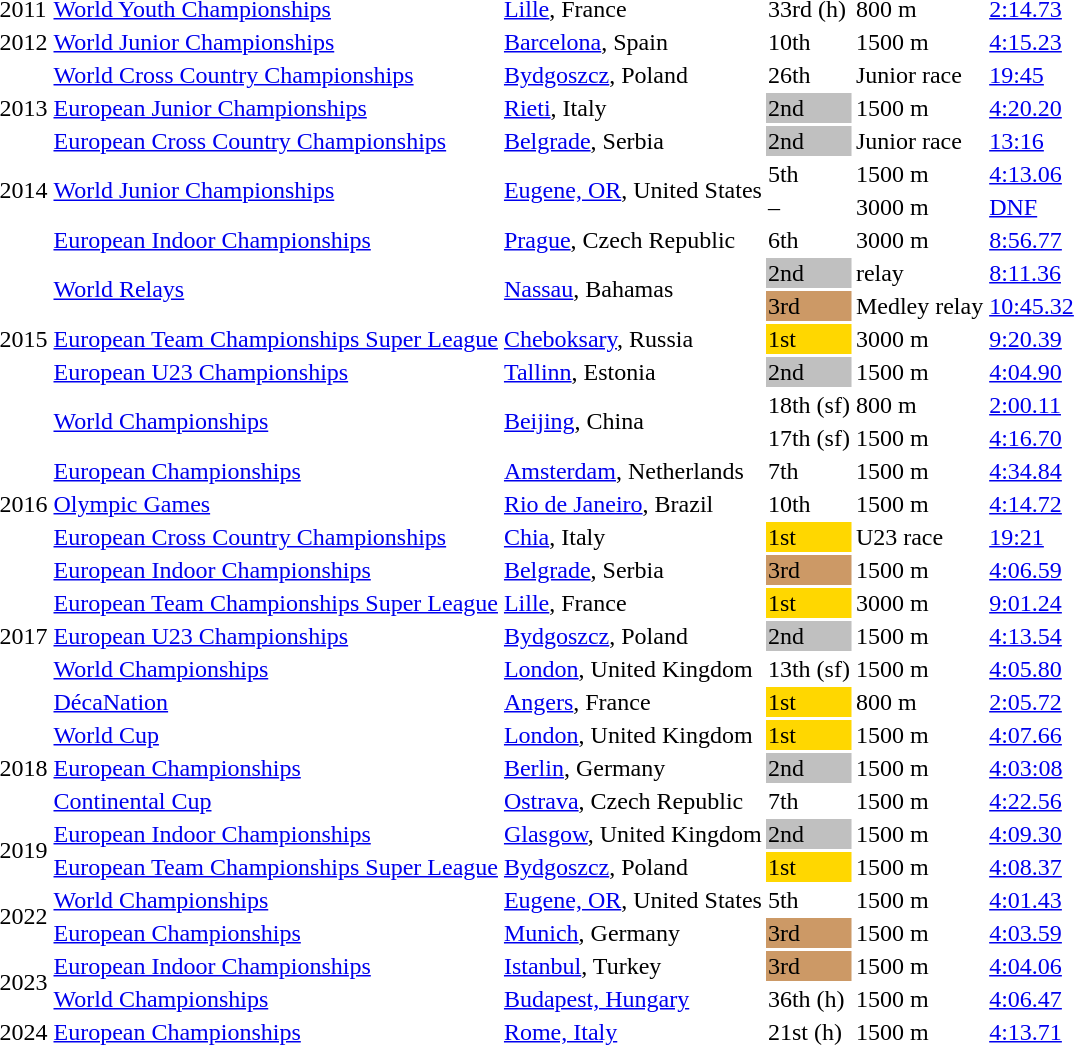<table>
<tr>
<td>2011</td>
<td><a href='#'>World Youth Championships</a></td>
<td><a href='#'>Lille</a>, France</td>
<td>33rd (h)</td>
<td>800 m</td>
<td><a href='#'>2:14.73</a></td>
</tr>
<tr>
<td>2012</td>
<td><a href='#'>World Junior Championships</a></td>
<td><a href='#'>Barcelona</a>, Spain</td>
<td>10th</td>
<td>1500 m</td>
<td><a href='#'>4:15.23</a></td>
</tr>
<tr>
<td rowspan=3>2013</td>
<td><a href='#'>World Cross Country Championships</a></td>
<td><a href='#'>Bydgoszcz</a>, Poland</td>
<td>26th</td>
<td>Junior race</td>
<td><a href='#'>19:45</a></td>
</tr>
<tr>
<td><a href='#'>European Junior Championships</a></td>
<td><a href='#'>Rieti</a>, Italy</td>
<td bgcolor=silver>2nd</td>
<td>1500 m</td>
<td><a href='#'>4:20.20</a></td>
</tr>
<tr>
<td><a href='#'>European Cross Country Championships</a></td>
<td><a href='#'>Belgrade</a>, Serbia</td>
<td bgcolor=silver>2nd</td>
<td>Junior race</td>
<td><a href='#'>13:16</a></td>
</tr>
<tr>
<td rowspan=2>2014</td>
<td rowspan=2><a href='#'>World Junior Championships</a></td>
<td rowspan=2><a href='#'>Eugene, OR</a>, United States</td>
<td>5th</td>
<td>1500 m</td>
<td><a href='#'>4:13.06</a></td>
</tr>
<tr>
<td>–</td>
<td>3000 m</td>
<td><a href='#'>DNF</a></td>
</tr>
<tr>
<td rowspan=7>2015</td>
<td><a href='#'>European Indoor Championships</a></td>
<td><a href='#'>Prague</a>, Czech Republic</td>
<td>6th</td>
<td>3000 m</td>
<td><a href='#'>8:56.77</a></td>
</tr>
<tr>
<td rowspan=2><a href='#'>World Relays</a></td>
<td rowspan=2><a href='#'>Nassau</a>, Bahamas</td>
<td bgcolor=silver>2nd</td>
<td> relay</td>
<td><a href='#'>8:11.36</a> </td>
</tr>
<tr>
<td bgcolor=cc9966>3rd</td>
<td>Medley relay</td>
<td><a href='#'>10:45.32</a> <strong></strong></td>
</tr>
<tr>
<td><a href='#'>European Team Championships Super League</a></td>
<td><a href='#'>Cheboksary</a>, Russia</td>
<td bgcolor=gold>1st</td>
<td>3000 m</td>
<td><a href='#'>9:20.39</a></td>
</tr>
<tr>
<td><a href='#'>European U23 Championships</a></td>
<td><a href='#'>Tallinn</a>, Estonia</td>
<td bgcolor=silver>2nd</td>
<td>1500 m</td>
<td><a href='#'>4:04.90</a></td>
</tr>
<tr>
<td rowspan=2><a href='#'>World Championships</a></td>
<td rowspan=2><a href='#'>Beijing</a>, China</td>
<td>18th (sf)</td>
<td>800 m</td>
<td><a href='#'>2:00.11</a></td>
</tr>
<tr>
<td>17th (sf)</td>
<td>1500 m</td>
<td><a href='#'>4:16.70</a></td>
</tr>
<tr>
<td rowspan=3>2016</td>
<td><a href='#'>European Championships</a></td>
<td><a href='#'>Amsterdam</a>, Netherlands</td>
<td>7th</td>
<td>1500 m</td>
<td><a href='#'>4:34.84</a></td>
</tr>
<tr>
<td><a href='#'>Olympic Games</a></td>
<td><a href='#'>Rio de Janeiro</a>, Brazil</td>
<td>10th</td>
<td>1500 m</td>
<td><a href='#'>4:14.72</a></td>
</tr>
<tr>
<td><a href='#'>European Cross Country Championships</a></td>
<td><a href='#'>Chia</a>, Italy</td>
<td bgcolor=gold>1st</td>
<td>U23 race</td>
<td><a href='#'>19:21</a></td>
</tr>
<tr>
<td rowspan=5>2017</td>
<td><a href='#'>European Indoor Championships</a></td>
<td><a href='#'>Belgrade</a>, Serbia</td>
<td bgcolor=cc9966>3rd</td>
<td>1500 m</td>
<td><a href='#'>4:06.59</a></td>
</tr>
<tr>
<td><a href='#'>European Team Championships Super League</a></td>
<td><a href='#'>Lille</a>, France</td>
<td bgcolor=gold>1st</td>
<td>3000 m</td>
<td><a href='#'>9:01.24</a></td>
</tr>
<tr>
<td><a href='#'>European U23 Championships</a></td>
<td><a href='#'>Bydgoszcz</a>, Poland</td>
<td bgcolor=silver>2nd</td>
<td>1500 m</td>
<td><a href='#'>4:13.54</a></td>
</tr>
<tr>
<td><a href='#'>World Championships</a></td>
<td><a href='#'>London</a>, United Kingdom</td>
<td>13th (sf)</td>
<td>1500 m</td>
<td><a href='#'>4:05.80</a></td>
</tr>
<tr>
<td><a href='#'>DécaNation</a></td>
<td><a href='#'>Angers</a>, France</td>
<td bgcolor=gold>1st</td>
<td>800 m</td>
<td><a href='#'>2:05.72</a></td>
</tr>
<tr>
<td rowspan=3>2018</td>
<td><a href='#'>World Cup</a></td>
<td><a href='#'>London</a>, United Kingdom</td>
<td bgcolor=gold>1st</td>
<td>1500 m</td>
<td><a href='#'>4:07.66</a></td>
</tr>
<tr>
<td><a href='#'>European Championships</a></td>
<td><a href='#'>Berlin</a>, Germany</td>
<td bgcolor=silver>2nd</td>
<td>1500 m</td>
<td><a href='#'>4:03:08</a></td>
</tr>
<tr>
<td><a href='#'>Continental Cup</a></td>
<td><a href='#'>Ostrava</a>, Czech Republic</td>
<td>7th</td>
<td>1500 m</td>
<td><a href='#'>4:22.56</a></td>
</tr>
<tr>
<td rowspan=2>2019</td>
<td><a href='#'>European Indoor Championships</a></td>
<td><a href='#'>Glasgow</a>, United Kingdom</td>
<td bgcolor=silver>2nd</td>
<td>1500 m</td>
<td><a href='#'>4:09.30</a></td>
</tr>
<tr>
<td><a href='#'>European Team Championships Super League</a></td>
<td><a href='#'>Bydgoszcz</a>, Poland</td>
<td bgcolor=gold>1st</td>
<td>1500 m</td>
<td><a href='#'>4:08.37</a></td>
</tr>
<tr>
<td rowspan=2>2022</td>
<td><a href='#'>World Championships</a></td>
<td><a href='#'>Eugene, OR</a>, United States</td>
<td>5th</td>
<td>1500 m</td>
<td><a href='#'>4:01.43</a> </td>
</tr>
<tr>
<td><a href='#'>European Championships</a></td>
<td><a href='#'>Munich</a>, Germany</td>
<td bgcolor=cc9966>3rd</td>
<td>1500 m</td>
<td><a href='#'>4:03.59</a></td>
</tr>
<tr>
<td rowspan=2>2023</td>
<td><a href='#'>European Indoor Championships</a></td>
<td><a href='#'>Istanbul</a>, Turkey</td>
<td bgcolor=cc9966>3rd</td>
<td>1500 m</td>
<td><a href='#'>4:04.06</a> </td>
</tr>
<tr>
<td><a href='#'>World Championships</a></td>
<td><a href='#'>Budapest, Hungary</a></td>
<td>36th (h)</td>
<td>1500 m</td>
<td><a href='#'>4:06.47</a></td>
</tr>
<tr>
<td>2024</td>
<td><a href='#'>European Championships</a></td>
<td><a href='#'>Rome, Italy</a></td>
<td>21st (h)</td>
<td>1500 m</td>
<td><a href='#'>4:13.71</a></td>
</tr>
</table>
